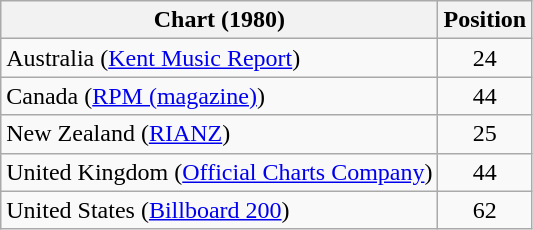<table class="wikitable sortable plainrowheaders">
<tr>
<th scope="col">Chart (1980)</th>
<th scope="col">Position</th>
</tr>
<tr>
<td>Australia (<a href='#'>Kent Music Report</a>)</td>
<td style="text-align:center;">24</td>
</tr>
<tr>
<td>Canada (<a href='#'>RPM (magazine)</a>)</td>
<td style="text-align:center;">44</td>
</tr>
<tr>
<td>New Zealand (<a href='#'>RIANZ</a>)</td>
<td style="text-align:center;">25</td>
</tr>
<tr>
<td>United Kingdom (<a href='#'>Official Charts Company</a>)</td>
<td style="text-align:center;">44</td>
</tr>
<tr>
<td>United States (<a href='#'>Billboard 200</a>)</td>
<td style="text-align:center;">62</td>
</tr>
</table>
